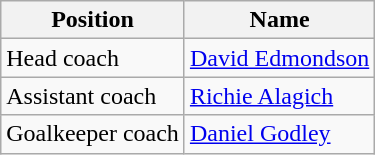<table class="wikitable">
<tr>
<th>Position</th>
<th>Name</th>
</tr>
<tr>
<td>Head coach</td>
<td> <a href='#'>David Edmondson</a></td>
</tr>
<tr>
<td>Assistant coach</td>
<td> <a href='#'>Richie Alagich</a></td>
</tr>
<tr>
<td>Goalkeeper coach</td>
<td> <a href='#'>Daniel Godley</a></td>
</tr>
</table>
